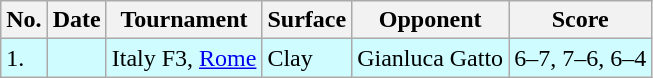<table class="sortable wikitable">
<tr>
<th>No.</th>
<th>Date</th>
<th>Tournament</th>
<th>Surface</th>
<th>Opponent</th>
<th class="unsortable">Score</th>
</tr>
<tr style="background:#cffcff;">
<td>1.</td>
<td></td>
<td>Italy F3, <a href='#'>Rome</a></td>
<td>Clay</td>
<td> Gianluca Gatto</td>
<td>6–7, 7–6, 6–4</td>
</tr>
</table>
